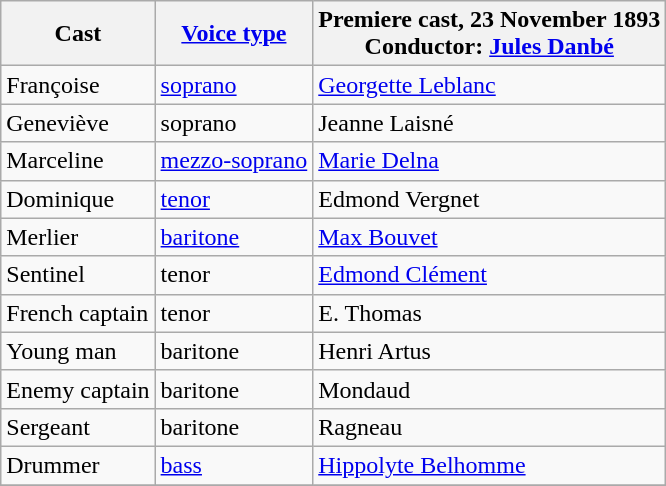<table class="wikitable">
<tr>
<th>Cast</th>
<th><a href='#'>Voice type</a></th>
<th>Premiere cast, 23 November 1893<br>Conductor: <a href='#'>Jules Danbé</a></th>
</tr>
<tr>
<td>Françoise</td>
<td><a href='#'>soprano</a></td>
<td><a href='#'>Georgette Leblanc</a></td>
</tr>
<tr>
<td>Geneviève</td>
<td>soprano</td>
<td>Jeanne Laisné</td>
</tr>
<tr>
<td>Marceline</td>
<td><a href='#'>mezzo-soprano</a></td>
<td><a href='#'>Marie Delna</a></td>
</tr>
<tr>
<td>Dominique</td>
<td><a href='#'>tenor</a></td>
<td>Edmond Vergnet</td>
</tr>
<tr>
<td>Merlier</td>
<td><a href='#'>baritone</a></td>
<td><a href='#'>Max Bouvet</a></td>
</tr>
<tr>
<td>Sentinel</td>
<td>tenor</td>
<td><a href='#'>Edmond Clément</a></td>
</tr>
<tr>
<td>French captain</td>
<td>tenor</td>
<td>E. Thomas</td>
</tr>
<tr>
<td>Young man</td>
<td>baritone</td>
<td>Henri Artus</td>
</tr>
<tr>
<td>Enemy captain</td>
<td>baritone</td>
<td>Mondaud</td>
</tr>
<tr>
<td>Sergeant</td>
<td>baritone</td>
<td>Ragneau</td>
</tr>
<tr>
<td>Drummer</td>
<td><a href='#'>bass</a></td>
<td><a href='#'>Hippolyte Belhomme</a></td>
</tr>
<tr>
</tr>
</table>
